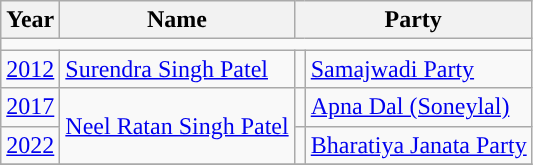<table class="wikitable">
<tr>
<th>Year</th>
<th>Name</th>
<th colspan="2">Party</th>
</tr>
<tr>
<td colspan="4"></td>
</tr>
<tr>
<td><a href='#'>2012</a></td>
<td><a href='#'>Surendra Singh Patel</a></td>
<td style="background-color: "></td>
<td><a href='#'>Samajwadi Party</a></td>
</tr>
<tr>
<td><a href='#'>2017</a></td>
<td rowspan="2"><a href='#'>Neel Ratan Singh Patel</a></td>
<td style="background-color: "></td>
<td><a href='#'>Apna Dal (Soneylal)</a></td>
</tr>
<tr>
<td><a href='#'>2022</a></td>
<td style="background-color: "></td>
<td><a href='#'>Bharatiya Janata Party</a></td>
</tr>
<tr>
</tr>
</table>
